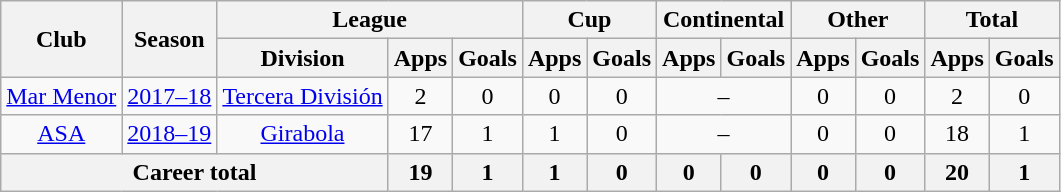<table class="wikitable" style="text-align: center">
<tr>
<th rowspan="2">Club</th>
<th rowspan="2">Season</th>
<th colspan="3">League</th>
<th colspan="2">Cup</th>
<th colspan="2">Continental</th>
<th colspan="2">Other</th>
<th colspan="2">Total</th>
</tr>
<tr>
<th>Division</th>
<th>Apps</th>
<th>Goals</th>
<th>Apps</th>
<th>Goals</th>
<th>Apps</th>
<th>Goals</th>
<th>Apps</th>
<th>Goals</th>
<th>Apps</th>
<th>Goals</th>
</tr>
<tr>
<td><a href='#'>Mar Menor</a></td>
<td><a href='#'>2017–18</a></td>
<td><a href='#'>Tercera División</a></td>
<td>2</td>
<td>0</td>
<td>0</td>
<td>0</td>
<td colspan="2">–</td>
<td>0</td>
<td>0</td>
<td>2</td>
<td>0</td>
</tr>
<tr>
<td><a href='#'>ASA</a></td>
<td><a href='#'>2018–19</a></td>
<td><a href='#'>Girabola</a></td>
<td>17</td>
<td>1</td>
<td>1</td>
<td>0</td>
<td colspan="2">–</td>
<td>0</td>
<td>0</td>
<td>18</td>
<td>1</td>
</tr>
<tr>
<th colspan="3"><strong>Career total</strong></th>
<th>19</th>
<th>1</th>
<th>1</th>
<th>0</th>
<th>0</th>
<th>0</th>
<th>0</th>
<th>0</th>
<th>20</th>
<th>1</th>
</tr>
</table>
